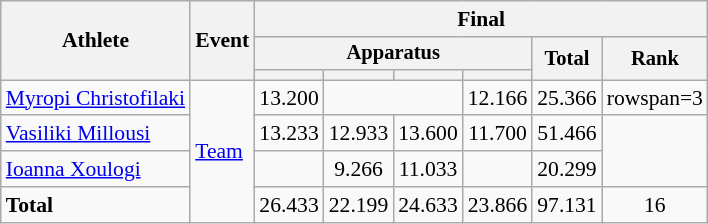<table class="wikitable" style="font-size:90%">
<tr>
<th rowspan=3>Athlete</th>
<th rowspan=3>Event</th>
<th colspan=6>Final</th>
</tr>
<tr style="font-size:95%">
<th colspan=4>Apparatus</th>
<th rowspan=2>Total</th>
<th rowspan=2>Rank</th>
</tr>
<tr style="font-size:95%">
<th></th>
<th></th>
<th></th>
<th></th>
</tr>
<tr align=center>
<td align=left><a href='#'>Myropi Christofilaki</a></td>
<td align=left rowspan=4><a href='#'>Team</a></td>
<td>13.200</td>
<td colspan=2></td>
<td>12.166</td>
<td>25.366</td>
<td>rowspan=3 </td>
</tr>
<tr align=center>
<td align=left><a href='#'>Vasiliki Millousi</a></td>
<td>13.233</td>
<td>12.933</td>
<td>13.600</td>
<td>11.700</td>
<td>51.466</td>
</tr>
<tr align=center>
<td align=left><a href='#'>Ioanna Xoulogi</a></td>
<td></td>
<td>9.266</td>
<td>11.033</td>
<td></td>
<td>20.299</td>
</tr>
<tr align=center>
<td align=left><strong>Total</strong></td>
<td>26.433</td>
<td>22.199</td>
<td>24.633</td>
<td>23.866</td>
<td>97.131</td>
<td>16</td>
</tr>
</table>
